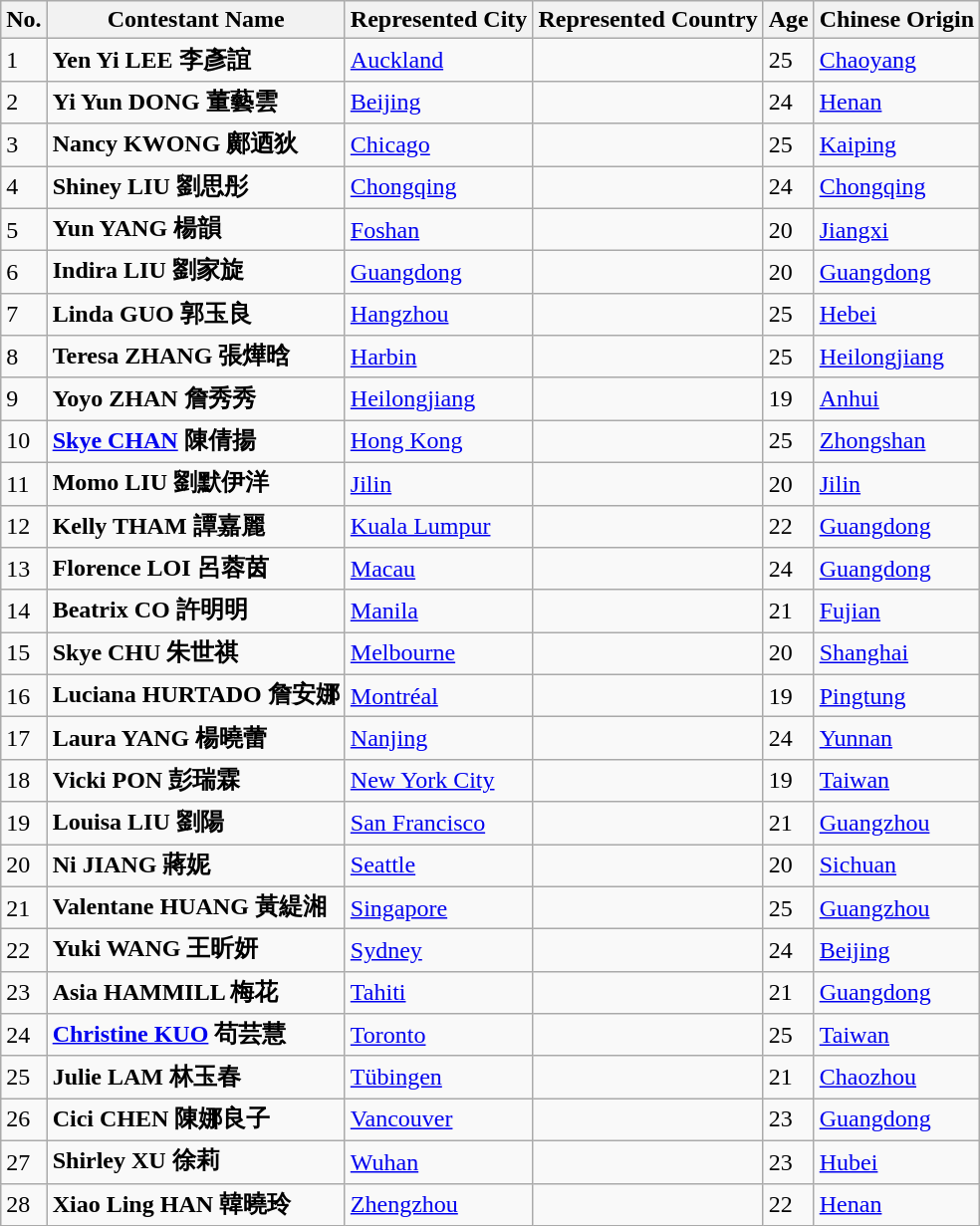<table class="sortable wikitable">
<tr>
<th>No.</th>
<th>Contestant Name</th>
<th>Represented City</th>
<th>Represented Country</th>
<th>Age</th>
<th>Chinese Origin</th>
</tr>
<tr>
<td>1</td>
<td><strong>Yen Yi LEE 李彥誼</strong></td>
<td><a href='#'>Auckland</a></td>
<td></td>
<td>25</td>
<td><a href='#'>Chaoyang</a></td>
</tr>
<tr>
<td>2</td>
<td><strong>Yi Yun DONG 董藝雲</strong></td>
<td><a href='#'>Beijing</a></td>
<td></td>
<td>24</td>
<td><a href='#'>Henan</a></td>
</tr>
<tr>
<td>3</td>
<td><strong>Nancy KWONG 鄺迺狄</strong></td>
<td><a href='#'>Chicago</a></td>
<td></td>
<td>25</td>
<td><a href='#'>Kaiping</a></td>
</tr>
<tr>
<td>4</td>
<td><strong>Shiney LIU 劉思彤</strong></td>
<td><a href='#'>Chongqing</a></td>
<td></td>
<td>24</td>
<td><a href='#'>Chongqing</a></td>
</tr>
<tr>
<td>5</td>
<td><strong>Yun YANG 楊韻</strong></td>
<td><a href='#'>Foshan</a></td>
<td></td>
<td>20</td>
<td><a href='#'>Jiangxi</a></td>
</tr>
<tr>
<td>6</td>
<td><strong>Indira LIU 劉家旋</strong></td>
<td><a href='#'>Guangdong</a></td>
<td></td>
<td>20</td>
<td><a href='#'>Guangdong</a></td>
</tr>
<tr>
<td>7</td>
<td><strong>Linda GUO 郭玉良</strong></td>
<td><a href='#'>Hangzhou</a></td>
<td></td>
<td>25</td>
<td><a href='#'>Hebei</a></td>
</tr>
<tr>
<td>8</td>
<td><strong>Teresa ZHANG 張燁晗</strong></td>
<td><a href='#'>Harbin</a></td>
<td></td>
<td>25</td>
<td><a href='#'>Heilongjiang</a></td>
</tr>
<tr>
<td>9</td>
<td><strong>Yoyo ZHAN 詹秀秀</strong></td>
<td><a href='#'>Heilongjiang</a></td>
<td></td>
<td>19</td>
<td><a href='#'>Anhui</a></td>
</tr>
<tr>
<td>10</td>
<td><strong><a href='#'>Skye CHAN</a> 陳倩揚</strong></td>
<td><a href='#'>Hong Kong</a></td>
<td></td>
<td>25</td>
<td><a href='#'>Zhongshan</a></td>
</tr>
<tr>
<td>11</td>
<td><strong>Momo LIU 劉默伊洋</strong></td>
<td><a href='#'>Jilin</a></td>
<td></td>
<td>20</td>
<td><a href='#'>Jilin</a></td>
</tr>
<tr>
<td>12</td>
<td><strong>Kelly THAM 譚嘉麗</strong></td>
<td><a href='#'>Kuala Lumpur</a></td>
<td></td>
<td>22</td>
<td><a href='#'>Guangdong</a></td>
</tr>
<tr>
<td>13</td>
<td><strong>Florence LOI 呂蓉茵</strong></td>
<td><a href='#'>Macau</a></td>
<td></td>
<td>24</td>
<td><a href='#'>Guangdong</a></td>
</tr>
<tr>
<td>14</td>
<td><strong>Beatrix CO 許明明</strong></td>
<td><a href='#'>Manila</a></td>
<td></td>
<td>21</td>
<td><a href='#'>Fujian</a></td>
</tr>
<tr>
<td>15</td>
<td><strong>Skye CHU 朱世祺</strong></td>
<td><a href='#'>Melbourne</a></td>
<td></td>
<td>20</td>
<td><a href='#'>Shanghai</a></td>
</tr>
<tr>
<td>16</td>
<td><strong>Luciana HURTADO 詹安娜</strong></td>
<td><a href='#'>Montréal</a></td>
<td></td>
<td>19</td>
<td><a href='#'>Pingtung</a></td>
</tr>
<tr>
<td>17</td>
<td><strong>Laura YANG 楊曉蕾</strong></td>
<td><a href='#'>Nanjing</a></td>
<td></td>
<td>24</td>
<td><a href='#'>Yunnan</a></td>
</tr>
<tr>
<td>18</td>
<td><strong>Vicki PON 彭瑞霖</strong></td>
<td><a href='#'>New York City</a></td>
<td></td>
<td>19</td>
<td><a href='#'>Taiwan</a></td>
</tr>
<tr>
<td>19</td>
<td><strong>Louisa LIU 劉陽</strong></td>
<td><a href='#'>San Francisco</a></td>
<td></td>
<td>21</td>
<td><a href='#'>Guangzhou</a></td>
</tr>
<tr>
<td>20</td>
<td><strong>Ni JIANG 蔣妮</strong></td>
<td><a href='#'>Seattle</a></td>
<td></td>
<td>20</td>
<td><a href='#'>Sichuan</a></td>
</tr>
<tr>
<td>21</td>
<td><strong>Valentane HUANG 黃緹湘</strong></td>
<td><a href='#'>Singapore</a></td>
<td></td>
<td>25</td>
<td><a href='#'>Guangzhou</a></td>
</tr>
<tr>
<td>22</td>
<td><strong>Yuki WANG 王昕妍</strong></td>
<td><a href='#'>Sydney</a></td>
<td></td>
<td>24</td>
<td><a href='#'>Beijing</a></td>
</tr>
<tr>
<td>23</td>
<td><strong>Asia HAMMILL 梅花</strong></td>
<td><a href='#'>Tahiti</a></td>
<td></td>
<td>21</td>
<td><a href='#'>Guangdong</a></td>
</tr>
<tr>
<td>24</td>
<td><strong><a href='#'>Christine KUO</a> 苟芸慧</strong></td>
<td><a href='#'>Toronto</a></td>
<td></td>
<td>25</td>
<td><a href='#'>Taiwan</a></td>
</tr>
<tr>
<td>25</td>
<td><strong>Julie LAM 林玉春</strong></td>
<td><a href='#'>Tübingen</a></td>
<td></td>
<td>21</td>
<td><a href='#'>Chaozhou</a></td>
</tr>
<tr>
<td>26</td>
<td><strong>Cici CHEN 陳娜良子</strong></td>
<td><a href='#'>Vancouver</a></td>
<td></td>
<td>23</td>
<td><a href='#'>Guangdong</a></td>
</tr>
<tr>
<td>27</td>
<td><strong>Shirley XU 徐莉</strong></td>
<td><a href='#'>Wuhan</a></td>
<td></td>
<td>23</td>
<td><a href='#'>Hubei</a></td>
</tr>
<tr>
<td>28</td>
<td><strong>Xiao Ling HAN 韓曉玲</strong></td>
<td><a href='#'>Zhengzhou</a></td>
<td></td>
<td>22</td>
<td><a href='#'>Henan</a></td>
</tr>
</table>
